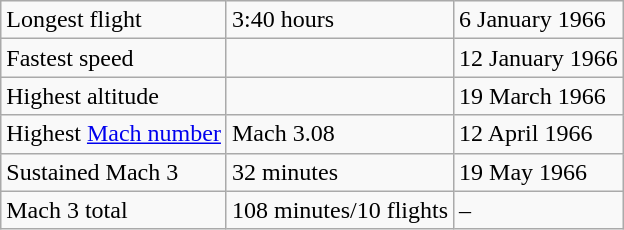<table class="wikitable floatright">
<tr>
<td>Longest flight</td>
<td>3:40 hours</td>
<td>6 January 1966</td>
</tr>
<tr>
<td>Fastest speed</td>
<td></td>
<td>12 January 1966</td>
</tr>
<tr>
<td>Highest altitude</td>
<td></td>
<td>19 March 1966</td>
</tr>
<tr>
<td>Highest <a href='#'>Mach number</a></td>
<td>Mach 3.08</td>
<td>12 April 1966</td>
</tr>
<tr>
<td>Sustained Mach 3</td>
<td>32 minutes</td>
<td>19 May 1966</td>
</tr>
<tr>
<td>Mach 3 total</td>
<td>108 minutes/10 flights</td>
<td>– </td>
</tr>
</table>
